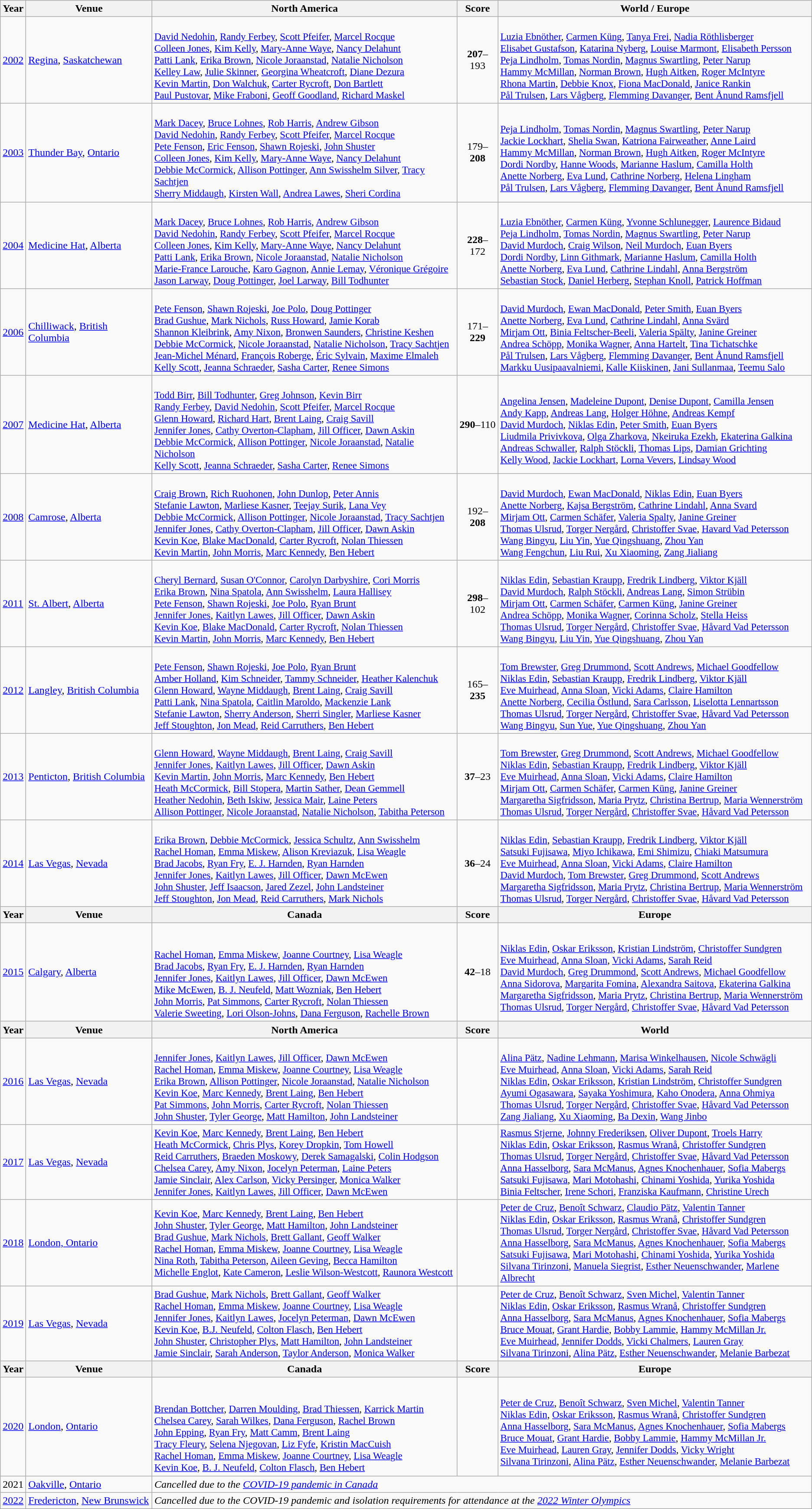<table class="wikitable">
<tr>
<th>Year</th>
<th>Venue</th>
<th>North America</th>
<th>Score</th>
<th>World / Europe</th>
</tr>
<tr>
<td><a href='#'>2002</a></td>
<td><a href='#'>Regina</a>, <a href='#'>Saskatchewan</a></td>
<td style="font-size:95%;"><br> <a href='#'>David Nedohin</a>, <a href='#'>Randy Ferbey</a>, <a href='#'>Scott Pfeifer</a>, <a href='#'>Marcel Rocque</a> <br>
 <a href='#'>Colleen Jones</a>, <a href='#'>Kim Kelly</a>, <a href='#'>Mary-Anne Waye</a>, <a href='#'>Nancy Delahunt</a><br>
 <a href='#'>Patti Lank</a>, <a href='#'>Erika Brown</a>, <a href='#'>Nicole Joraanstad</a>, <a href='#'>Natalie Nicholson</a><br>
 <a href='#'>Kelley Law</a>, <a href='#'>Julie Skinner</a>, <a href='#'>Georgina Wheatcroft</a>, <a href='#'>Diane Dezura</a> <br>
 <a href='#'>Kevin Martin</a>, <a href='#'>Don Walchuk</a>, <a href='#'>Carter Rycroft</a>, <a href='#'>Don Bartlett</a><br>
 <a href='#'>Paul Pustovar</a>, <a href='#'>Mike Fraboni</a>, <a href='#'>Geoff Goodland</a>, <a href='#'>Richard Maskel</a></td>
<td align=center><strong>207</strong>–193<br></td>
<td style="font-size:95%;"><br> <a href='#'>Luzia Ebnöther</a>, <a href='#'>Carmen Küng</a>, <a href='#'>Tanya Frei</a>, <a href='#'>Nadia Röthlisberger</a><br>
 <a href='#'>Elisabet Gustafson</a>, <a href='#'>Katarina Nyberg</a>, <a href='#'>Louise Marmont</a>, <a href='#'>Elisabeth Persson</a><br>
 <a href='#'>Peja Lindholm</a>, <a href='#'>Tomas Nordin</a>, <a href='#'>Magnus Swartling</a>, <a href='#'>Peter Narup</a> <br>
 <a href='#'>Hammy McMillan</a>, <a href='#'>Norman Brown</a>, <a href='#'>Hugh Aitken</a>, <a href='#'>Roger McIntyre</a><br>
 <a href='#'>Rhona Martin</a>, <a href='#'>Debbie Knox</a>, <a href='#'>Fiona MacDonald</a>, <a href='#'>Janice Rankin</a><br>
 <a href='#'>Pål Trulsen</a>, <a href='#'>Lars Vågberg</a>, <a href='#'>Flemming Davanger</a>, <a href='#'>Bent Ånund Ramsfjell</a></td>
</tr>
<tr>
<td><a href='#'>2003</a></td>
<td><a href='#'>Thunder Bay</a>, <a href='#'>Ontario</a></td>
<td style="font-size:95%;"><br> <a href='#'>Mark Dacey</a>, <a href='#'>Bruce Lohnes</a>, <a href='#'>Rob Harris</a>, <a href='#'>Andrew Gibson</a> <br>
 <a href='#'>David Nedohin</a>, <a href='#'>Randy Ferbey</a>, <a href='#'>Scott Pfeifer</a>, <a href='#'>Marcel Rocque</a><br>
 <a href='#'>Pete Fenson</a>, <a href='#'>Eric Fenson</a>, <a href='#'>Shawn Rojeski</a>, <a href='#'>John Shuster</a> <br>
 <a href='#'>Colleen Jones</a>, <a href='#'>Kim Kelly</a>, <a href='#'>Mary-Anne Waye</a>, <a href='#'>Nancy Delahunt</a> <br>
 <a href='#'>Debbie McCormick</a>, <a href='#'>Allison Pottinger</a>, <a href='#'>Ann Swisshelm Silver</a>, <a href='#'>Tracy Sachtjen</a> <br> 
 <a href='#'>Sherry Middaugh</a>, <a href='#'>Kirsten Wall</a>, <a href='#'>Andrea Lawes</a>, <a href='#'>Sheri Cordina</a></td>
<td align=center>179–<strong>208</strong><br></td>
<td style="font-size:95%;"><br> <a href='#'>Peja Lindholm</a>, <a href='#'>Tomas Nordin</a>, <a href='#'>Magnus Swartling</a>, <a href='#'>Peter Narup</a> <br>
 <a href='#'>Jackie Lockhart</a>, <a href='#'>Shelia Swan</a>, <a href='#'>Katriona Fairweather</a>, <a href='#'>Anne Laird</a><br>
 <a href='#'>Hammy McMillan</a>, <a href='#'>Norman Brown</a>, <a href='#'>Hugh Aitken</a>, <a href='#'>Roger McIntyre</a><br>
 <a href='#'>Dordi Nordby</a>, <a href='#'>Hanne Woods</a>, <a href='#'>Marianne Haslum</a>, <a href='#'>Camilla Holth</a> <br>

<a href='#'>Anette Norberg</a>, <a href='#'>Eva Lund</a>, <a href='#'>Cathrine Norberg</a>, <a href='#'>Helena Lingham</a> <br>
 <a href='#'>Pål Trulsen</a>, <a href='#'>Lars Vågberg</a>, <a href='#'>Flemming Davanger</a>, <a href='#'>Bent Ånund Ramsfjell</a></td>
</tr>
<tr>
<td><a href='#'>2004</a></td>
<td><a href='#'>Medicine Hat</a>, <a href='#'>Alberta</a></td>
<td style="font-size:95%;"><br> <a href='#'>Mark Dacey</a>, <a href='#'>Bruce Lohnes</a>, <a href='#'>Rob Harris</a>, <a href='#'>Andrew Gibson</a> <br> 
 <a href='#'>David Nedohin</a>, <a href='#'>Randy Ferbey</a>, <a href='#'>Scott Pfeifer</a>, <a href='#'>Marcel Rocque</a><br> 
 <a href='#'>Colleen Jones</a>, <a href='#'>Kim Kelly</a>, <a href='#'>Mary-Anne Waye</a>, <a href='#'>Nancy Delahunt</a> <br> 
 <a href='#'>Patti Lank</a>, <a href='#'>Erika Brown</a>, <a href='#'>Nicole Joraanstad</a>, <a href='#'>Natalie Nicholson</a><br>
 <a href='#'>Marie-France Larouche</a>, <a href='#'>Karo Gagnon</a>, <a href='#'>Annie Lemay</a>, <a href='#'>Véronique Grégoire</a>  <br> 
 <a href='#'>Jason Larway</a>, <a href='#'>Doug Pottinger</a>, <a href='#'>Joel Larway</a>, <a href='#'>Bill Todhunter</a></td>
<td align=center><strong>228</strong>–172<br></td>
<td style="font-size:95%;"><br> <a href='#'>Luzia Ebnöther</a>, <a href='#'>Carmen Küng</a>, <a href='#'>Yvonne Schlunegger</a>, <a href='#'>Laurence Bidaud</a><br>
 <a href='#'>Peja Lindholm</a>, <a href='#'>Tomas Nordin</a>, <a href='#'>Magnus Swartling</a>, <a href='#'>Peter Narup</a> <br>
 <a href='#'>David Murdoch</a>, <a href='#'>Craig Wilson</a>, <a href='#'>Neil Murdoch</a>, <a href='#'>Euan Byers</a> <br>
 <a href='#'>Dordi Nordby</a>, <a href='#'>Linn Githmark</a>, <a href='#'>Marianne Haslum</a>, <a href='#'>Camilla Holth</a> <br>
 <a href='#'>Anette Norberg</a>, <a href='#'>Eva Lund</a>, <a href='#'>Cathrine Lindahl</a>, <a href='#'>Anna Bergström</a> <br>
 <a href='#'>Sebastian Stock</a>, <a href='#'>Daniel Herberg</a>, <a href='#'>Stephan Knoll</a>, <a href='#'>Patrick Hoffman</a></td>
</tr>
<tr>
<td><a href='#'>2006</a></td>
<td><a href='#'>Chilliwack</a>, <a href='#'>British Columbia</a></td>
<td style="font-size:95%;"><br> <a href='#'>Pete Fenson</a>, <a href='#'>Shawn Rojeski</a>, <a href='#'>Joe Polo</a>, <a href='#'>Doug Pottinger</a> <br>
 <a href='#'>Brad Gushue</a>, <a href='#'>Mark Nichols</a>, <a href='#'>Russ Howard</a>, <a href='#'>Jamie Korab</a> <br>
 <a href='#'>Shannon Kleibrink</a>, <a href='#'>Amy Nixon</a>, <a href='#'>Bronwen Saunders</a>, <a href='#'>Christine Keshen</a> <br>
 <a href='#'>Debbie McCormick</a>, <a href='#'>Nicole Joraanstad</a>, <a href='#'>Natalie Nicholson</a>, <a href='#'>Tracy Sachtjen</a> <br>
 <a href='#'>Jean-Michel Ménard</a>, <a href='#'>François Roberge</a>, <a href='#'>Éric Sylvain</a>, <a href='#'>Maxime Elmaleh</a> <br>
 <a href='#'>Kelly Scott</a>, <a href='#'>Jeanna Schraeder</a>, <a href='#'>Sasha Carter</a>, <a href='#'>Renee Simons</a></td>
<td align=center>171–<strong>229</strong><br></td>
<td style="font-size:95%;"><br> <a href='#'>David Murdoch</a>, <a href='#'>Ewan MacDonald</a>, <a href='#'>Peter Smith</a>, <a href='#'>Euan Byers</a> <br>
 <a href='#'>Anette Norberg</a>, <a href='#'>Eva Lund</a>, <a href='#'>Cathrine Lindahl</a>, <a href='#'>Anna Svärd</a> <br>
 <a href='#'>Mirjam Ott</a>, <a href='#'>Binia Feltscher-Beeli</a>, <a href='#'>Valeria Spälty</a>,  <a href='#'>Janine Greiner</a> <br>
 <a href='#'>Andrea Schöpp</a>, <a href='#'>Monika Wagner</a>, <a href='#'>Anna Hartelt</a>, <a href='#'>Tina Tichatschke</a> <br>
 <a href='#'>Pål Trulsen</a>, <a href='#'>Lars Vågberg</a>, <a href='#'>Flemming Davanger</a>, <a href='#'>Bent Ånund Ramsfjell</a> <br>
 <a href='#'>Markku Uusipaavalniemi</a>, <a href='#'>Kalle Kiiskinen</a>, <a href='#'>Jani Sullanmaa</a>, <a href='#'>Teemu Salo</a></td>
</tr>
<tr>
<td><a href='#'>2007</a></td>
<td><a href='#'>Medicine Hat</a>, <a href='#'>Alberta</a></td>
<td style="font-size:95%;"><br> <a href='#'>Todd Birr</a>, <a href='#'>Bill Todhunter</a>, <a href='#'>Greg Johnson</a>, <a href='#'>Kevin Birr</a> <br>
 <a href='#'>Randy Ferbey</a>, <a href='#'>David Nedohin</a>, <a href='#'>Scott Pfeifer</a>, <a href='#'>Marcel Rocque</a> <br>
 <a href='#'>Glenn Howard</a>, <a href='#'>Richard Hart</a>, <a href='#'>Brent Laing</a>, <a href='#'>Craig Savill</a> <br>
 <a href='#'>Jennifer Jones</a>, <a href='#'>Cathy Overton-Clapham</a>, <a href='#'>Jill Officer</a>, <a href='#'>Dawn Askin</a> <br>
 <a href='#'>Debbie McCormick</a>, <a href='#'>Allison Pottinger</a>, <a href='#'>Nicole Joraanstad</a>, <a href='#'>Natalie Nicholson</a><br> 
 <a href='#'>Kelly Scott</a>, <a href='#'>Jeanna Schraeder</a>, <a href='#'>Sasha Carter</a>, <a href='#'>Renee Simons</a></td>
<td align=center><strong>290</strong>–110<br></td>
<td style="font-size:95%;"><br> <a href='#'>Angelina Jensen</a>, <a href='#'>Madeleine Dupont</a>, <a href='#'>Denise Dupont</a>, <a href='#'>Camilla Jensen</a> <br> 
 <a href='#'>Andy Kapp</a>, <a href='#'>Andreas Lang</a>, <a href='#'>Holger Höhne</a>, <a href='#'>Andreas Kempf</a> <br>
 <a href='#'>David Murdoch</a>, <a href='#'>Niklas Edin</a>, <a href='#'>Peter Smith</a>, <a href='#'>Euan Byers</a> <br>
 <a href='#'>Liudmila Privivkova</a>, <a href='#'>Olga Zharkova</a>, <a href='#'>Nkeiruka Ezekh</a>, <a href='#'>Ekaterina Galkina</a> <br>
 <a href='#'>Andreas Schwaller</a>, <a href='#'>Ralph Stöckli</a>, <a href='#'>Thomas Lips</a>, <a href='#'>Damian Grichting</a> <br>
 <a href='#'>Kelly Wood</a>, <a href='#'>Jackie Lockhart</a>, <a href='#'>Lorna Vevers</a>, <a href='#'>Lindsay Wood</a></td>
</tr>
<tr>
<td><a href='#'>2008</a></td>
<td><a href='#'>Camrose</a>, <a href='#'>Alberta</a></td>
<td style="font-size:95%;"><br> <a href='#'>Craig Brown</a>, <a href='#'>Rich Ruohonen</a>, <a href='#'>John Dunlop</a>, <a href='#'>Peter Annis</a> <br>
 <a href='#'>Stefanie Lawton</a>, <a href='#'>Marliese Kasner</a>, <a href='#'>Teejay Surik</a>, <a href='#'>Lana Vey</a> <br>
 <a href='#'>Debbie McCormick</a>, <a href='#'>Allison Pottinger</a>, <a href='#'>Nicole Joraanstad</a>, <a href='#'>Tracy Sachtjen</a> <br>
 <a href='#'>Jennifer Jones</a>, <a href='#'>Cathy Overton-Clapham</a>, <a href='#'>Jill Officer</a>, <a href='#'>Dawn Askin</a> <br>
 <a href='#'>Kevin Koe</a>, <a href='#'>Blake MacDonald</a>, <a href='#'>Carter Rycroft</a>, <a href='#'>Nolan Thiessen</a> <br>
 <a href='#'>Kevin Martin</a>, <a href='#'>John Morris</a>, <a href='#'>Marc Kennedy</a>, <a href='#'>Ben Hebert</a></td>
<td align=center>192–<strong>208</strong><br></td>
<td style="font-size:95%;"><br> <a href='#'>David Murdoch</a>, <a href='#'>Ewan MacDonald</a>, <a href='#'>Niklas Edin</a>, <a href='#'>Euan Byers</a><br>
 <a href='#'>Anette Norberg</a>, <a href='#'>Kajsa Bergström</a>, <a href='#'>Cathrine Lindahl</a>, <a href='#'>Anna Svard</a><br>
 <a href='#'>Mirjam Ott</a>, <a href='#'>Carmen Schäfer</a>, <a href='#'>Valeria Spalty</a>, <a href='#'>Janine Greiner</a><br>
 <a href='#'>Thomas Ulsrud</a>, <a href='#'>Torger Nergård</a>, <a href='#'>Christoffer Svae</a>, <a href='#'>Havard Vad Petersson</a><br>
 <a href='#'>Wang Bingyu</a>, <a href='#'>Liu Yin</a>, <a href='#'>Yue Qingshuang</a>, <a href='#'>Zhou Yan</a><br>
 <a href='#'>Wang Fengchun</a>, <a href='#'>Liu Rui</a>, <a href='#'>Xu Xiaoming</a>, <a href='#'>Zang Jialiang</a></td>
</tr>
<tr>
<td><a href='#'>2011</a></td>
<td><a href='#'>St. Albert</a>, <a href='#'>Alberta</a></td>
<td style="font-size:95%;"><br> <a href='#'>Cheryl Bernard</a>, <a href='#'>Susan O'Connor</a>, <a href='#'>Carolyn Darbyshire</a>, <a href='#'>Cori Morris</a> <br> 
 <a href='#'>Erika Brown</a>, <a href='#'>Nina Spatola</a>, <a href='#'>Ann Swisshelm</a>, <a href='#'>Laura Hallisey</a> <br> 
 <a href='#'>Pete Fenson</a>, <a href='#'>Shawn Rojeski</a>, <a href='#'>Joe Polo</a>, <a href='#'>Ryan Brunt</a> <br> 
 <a href='#'>Jennifer Jones</a>, <a href='#'>Kaitlyn Lawes</a>, <a href='#'>Jill Officer</a>, <a href='#'>Dawn Askin</a> <br> 
 <a href='#'>Kevin Koe</a>, <a href='#'>Blake MacDonald</a>, <a href='#'>Carter Rycroft</a>, <a href='#'>Nolan Thiessen</a> <br> 
 <a href='#'>Kevin Martin</a>, <a href='#'>John Morris</a>, <a href='#'>Marc Kennedy</a>, <a href='#'>Ben Hebert</a></td>
<td align=center><strong>298</strong>–102<br></td>
<td style="font-size:95%;"><br> <a href='#'>Niklas Edin</a>, <a href='#'>Sebastian Kraupp</a>, <a href='#'>Fredrik Lindberg</a>, <a href='#'>Viktor Kjäll</a> <br> 
   <a href='#'>David Murdoch</a>, <a href='#'>Ralph Stöckli</a>, <a href='#'>Andreas Lang</a>, <a href='#'>Simon Strübin</a> <br>
 <a href='#'>Mirjam Ott</a>, <a href='#'>Carmen Schäfer</a>, <a href='#'>Carmen Küng</a>, <a href='#'>Janine Greiner</a><br>
 <a href='#'>Andrea Schöpp</a>, <a href='#'>Monika Wagner</a>, <a href='#'>Corinna Scholz</a>, <a href='#'>Stella Heiss</a> <br>
 <a href='#'>Thomas Ulsrud</a>, <a href='#'>Torger Nergård</a>, <a href='#'>Christoffer Svae</a>, <a href='#'>Håvard Vad Petersson</a> <br> 
 <a href='#'>Wang Bingyu</a>, <a href='#'>Liu Yin</a>, <a href='#'>Yue Qingshuang</a>, <a href='#'>Zhou Yan</a></td>
</tr>
<tr>
<td><a href='#'>2012</a></td>
<td><a href='#'>Langley</a>, <a href='#'>British Columbia</a></td>
<td style="font-size:95%;"><br>  <a href='#'>Pete Fenson</a>, <a href='#'>Shawn Rojeski</a>, <a href='#'>Joe Polo</a>, <a href='#'>Ryan Brunt</a><br>
 <a href='#'>Amber Holland</a>, <a href='#'>Kim Schneider</a>, <a href='#'>Tammy Schneider</a>, <a href='#'>Heather Kalenchuk</a><br>
 <a href='#'>Glenn Howard</a>, <a href='#'>Wayne Middaugh</a>, <a href='#'>Brent Laing</a>, <a href='#'>Craig Savill</a><br>
  <a href='#'>Patti Lank</a>, <a href='#'>Nina Spatola</a>, <a href='#'>Caitlin Maroldo</a>, <a href='#'>Mackenzie Lank</a><br>
 <a href='#'>Stefanie Lawton</a>, <a href='#'>Sherry Anderson</a>, <a href='#'>Sherri Singler</a>, <a href='#'>Marliese Kasner</a><br>
 <a href='#'>Jeff Stoughton</a>, <a href='#'>Jon Mead</a>, <a href='#'>Reid Carruthers</a>, <a href='#'>Ben Hebert</a></td>
<td align=center>165–<strong>235</strong><br></td>
<td style="font-size:95%;"><br> <a href='#'>Tom Brewster</a>, <a href='#'>Greg Drummond</a>, <a href='#'>Scott Andrews</a>, <a href='#'>Michael Goodfellow</a><br>
 <a href='#'>Niklas Edin</a>, <a href='#'>Sebastian Kraupp</a>, <a href='#'>Fredrik Lindberg</a>, <a href='#'>Viktor Kjäll</a><br>
 <a href='#'>Eve Muirhead</a>, <a href='#'>Anna Sloan</a>, <a href='#'>Vicki Adams</a>, <a href='#'>Claire Hamilton</a><br>
 <a href='#'>Anette Norberg</a>, <a href='#'>Cecilia Östlund</a>, <a href='#'>Sara Carlsson</a>, <a href='#'>Liselotta Lennartsson</a><br>
 <a href='#'>Thomas Ulsrud</a>, <a href='#'>Torger Nergård</a>, <a href='#'>Christoffer Svae</a>, <a href='#'>Håvard Vad Petersson</a><br>
 <a href='#'>Wang Bingyu</a>, <a href='#'>Sun Yue</a>, <a href='#'>Yue Qingshuang</a>, <a href='#'>Zhou Yan</a></td>
</tr>
<tr>
<td><a href='#'>2013</a></td>
<td><a href='#'>Penticton</a>, <a href='#'>British Columbia</a></td>
<td style="font-size:95%;"><br> <a href='#'>Glenn Howard</a>, <a href='#'>Wayne Middaugh</a>, <a href='#'>Brent Laing</a>, <a href='#'>Craig Savill</a> <br>
 <a href='#'>Jennifer Jones</a>, <a href='#'>Kaitlyn Lawes</a>, <a href='#'>Jill Officer</a>, <a href='#'>Dawn Askin</a> <br>
 <a href='#'>Kevin Martin</a>, <a href='#'>John Morris</a>, <a href='#'>Marc Kennedy</a>, <a href='#'>Ben Hebert</a> <br>
 <a href='#'>Heath McCormick</a>, <a href='#'>Bill Stopera</a>, <a href='#'>Martin Sather</a>, <a href='#'>Dean Gemmell</a><br>
 <a href='#'>Heather Nedohin</a>, <a href='#'>Beth Iskiw</a>, <a href='#'>Jessica Mair</a>, <a href='#'>Laine Peters</a> <br>
 <a href='#'>Allison Pottinger</a>, <a href='#'>Nicole Joraanstad</a>, <a href='#'>Natalie Nicholson</a>, <a href='#'>Tabitha Peterson</a></td>
<td align=center><strong>37</strong>–23<br></td>
<td style="font-size:95%;"><br> <a href='#'>Tom Brewster</a>, <a href='#'>Greg Drummond</a>, <a href='#'>Scott Andrews</a>, <a href='#'>Michael Goodfellow</a><br>
 <a href='#'>Niklas Edin</a>, <a href='#'>Sebastian Kraupp</a>, <a href='#'>Fredrik Lindberg</a>, <a href='#'>Viktor Kjäll</a><br>
 <a href='#'>Eve Muirhead</a>, <a href='#'>Anna Sloan</a>, <a href='#'>Vicki Adams</a>, <a href='#'>Claire Hamilton</a> <br>
 <a href='#'>Mirjam Ott</a>, <a href='#'>Carmen Schäfer</a>, <a href='#'>Carmen Küng</a>, <a href='#'>Janine Greiner</a><br>
 <a href='#'>Margaretha Sigfridsson</a>, <a href='#'>Maria Prytz</a>, <a href='#'>Christina Bertrup</a>, <a href='#'>Maria Wennerström</a><br>
 <a href='#'>Thomas Ulsrud</a>, <a href='#'>Torger Nergård</a>, <a href='#'>Christoffer Svae</a>, <a href='#'>Håvard Vad Petersson</a></td>
</tr>
<tr>
<td><a href='#'>2014</a></td>
<td><a href='#'>Las Vegas</a>, <a href='#'>Nevada</a></td>
<td style="font-size:95%;"><br> <a href='#'>Erika Brown</a>, <a href='#'>Debbie McCormick</a>, <a href='#'>Jessica Schultz</a>, <a href='#'>Ann Swisshelm</a> <br>
 <a href='#'>Rachel Homan</a>, <a href='#'>Emma Miskew</a>, <a href='#'>Alison Kreviazuk</a>, <a href='#'>Lisa Weagle</a> <br>
 <a href='#'>Brad Jacobs</a>, <a href='#'>Ryan Fry</a>, <a href='#'>E. J. Harnden</a>, <a href='#'>Ryan Harnden</a> <br>
 <a href='#'>Jennifer Jones</a>, <a href='#'>Kaitlyn Lawes</a>, <a href='#'>Jill Officer</a>, <a href='#'>Dawn McEwen</a> <br>
 <a href='#'>John Shuster</a>, <a href='#'>Jeff Isaacson</a>, <a href='#'>Jared Zezel</a>, <a href='#'>John Landsteiner</a> <br>
 <a href='#'>Jeff Stoughton</a>, <a href='#'>Jon Mead</a>, <a href='#'>Reid Carruthers</a>, <a href='#'>Mark Nichols</a></td>
<td align=center><strong>36</strong>–24<br></td>
<td style="font-size:95%;"><br> <a href='#'>Niklas Edin</a>, <a href='#'>Sebastian Kraupp</a>, <a href='#'>Fredrik Lindberg</a>, <a href='#'>Viktor Kjäll</a><br>
 <a href='#'>Satsuki Fujisawa</a>, <a href='#'>Miyo Ichikawa</a>, <a href='#'>Emi Shimizu</a>, <a href='#'>Chiaki Matsumura</a><br>
 <a href='#'>Eve Muirhead</a>, <a href='#'>Anna Sloan</a>, <a href='#'>Vicki Adams</a>, <a href='#'>Claire Hamilton</a> <br>
 <a href='#'>David Murdoch</a>, <a href='#'>Tom Brewster</a>, <a href='#'>Greg Drummond</a>, <a href='#'>Scott Andrews</a><br>
 <a href='#'>Margaretha Sigfridsson</a>, <a href='#'>Maria Prytz</a>, <a href='#'>Christina Bertrup</a>, <a href='#'>Maria Wennerström</a><br>
 <a href='#'>Thomas Ulsrud</a>, <a href='#'>Torger Nergård</a>, <a href='#'>Christoffer Svae</a>, <a href='#'>Håvard Vad Petersson</a></td>
</tr>
<tr>
<th>Year</th>
<th>Venue</th>
<th>Canada</th>
<th>Score</th>
<th>Europe</th>
</tr>
<tr>
<td><a href='#'>2015</a></td>
<td><a href='#'>Calgary</a>, <a href='#'>Alberta</a></td>
<td style="font-size:95%;"><br><br> <a href='#'>Rachel Homan</a>, <a href='#'>Emma Miskew</a>, <a href='#'>Joanne Courtney</a>, <a href='#'>Lisa Weagle</a> <br>
 <a href='#'>Brad Jacobs</a>, <a href='#'>Ryan Fry</a>, <a href='#'>E. J. Harnden</a>, <a href='#'>Ryan Harnden</a> <br>
 <a href='#'>Jennifer Jones</a>, <a href='#'>Kaitlyn Lawes</a>, <a href='#'>Jill Officer</a>, <a href='#'>Dawn McEwen</a> <br>
 <a href='#'>Mike McEwen</a>, <a href='#'>B. J. Neufeld</a>, <a href='#'>Matt Wozniak</a>, <a href='#'>Ben Hebert</a> <br> 
 <a href='#'>John Morris</a>, <a href='#'>Pat Simmons</a>, <a href='#'>Carter Rycroft</a>, <a href='#'>Nolan Thiessen</a> <br>
 <a href='#'>Valerie Sweeting</a>, <a href='#'>Lori Olson-Johns</a>, <a href='#'>Dana Ferguson</a>, <a href='#'>Rachelle Brown</a></td>
<td align=center><strong>42</strong>–18</td>
<td style="font-size:95%;"><br> <a href='#'>Niklas Edin</a>, <a href='#'>Oskar Eriksson</a>, <a href='#'>Kristian Lindström</a>, <a href='#'>Christoffer Sundgren</a><br>
 <a href='#'>Eve Muirhead</a>, <a href='#'>Anna Sloan</a>, <a href='#'>Vicki Adams</a>, <a href='#'>Sarah Reid</a> <br>
 <a href='#'>David Murdoch</a>, <a href='#'>Greg Drummond</a>, <a href='#'>Scott Andrews</a>, <a href='#'>Michael Goodfellow</a><br>
 <a href='#'>Anna Sidorova</a>, <a href='#'>Margarita Fomina</a>, <a href='#'>Alexandra Saitova</a>, <a href='#'>Ekaterina Galkina</a><br>
 <a href='#'>Margaretha Sigfridsson</a>, <a href='#'>Maria Prytz</a>, <a href='#'>Christina Bertrup</a>, <a href='#'>Maria Wennerström</a><br>
 <a href='#'>Thomas Ulsrud</a>, <a href='#'>Torger Nergård</a>, <a href='#'>Christoffer Svae</a>, <a href='#'>Håvard Vad Petersson</a></td>
</tr>
<tr>
<th>Year</th>
<th>Venue</th>
<th>North America</th>
<th>Score</th>
<th>World</th>
</tr>
<tr>
<td><a href='#'>2016</a></td>
<td><a href='#'>Las Vegas</a>, <a href='#'>Nevada</a></td>
<td style="font-size:95%;"><br> <a href='#'>Jennifer Jones</a>, <a href='#'>Kaitlyn Lawes</a>, <a href='#'>Jill Officer</a>, <a href='#'>Dawn McEwen</a><br>
 <a href='#'>Rachel Homan</a>, <a href='#'>Emma Miskew</a>, <a href='#'>Joanne Courtney</a>, <a href='#'>Lisa Weagle</a><br>
 <a href='#'>Erika Brown</a>, <a href='#'>Allison Pottinger</a>, <a href='#'>Nicole Joraanstad</a>, <a href='#'>Natalie Nicholson</a><br>
 <a href='#'>Kevin Koe</a>, <a href='#'>Marc Kennedy</a>, <a href='#'>Brent Laing</a>, <a href='#'>Ben Hebert</a><br>
 <a href='#'>Pat Simmons</a>, <a href='#'>John Morris</a>, <a href='#'>Carter Rycroft</a>, <a href='#'>Nolan Thiessen</a><br>
 <a href='#'>John Shuster</a>, <a href='#'>Tyler George</a>, <a href='#'>Matt Hamilton</a>, <a href='#'>John Landsteiner</a></td>
<td align=center></td>
<td style="font-size:95%;"><br> <a href='#'>Alina Pätz</a>, <a href='#'>Nadine Lehmann</a>, <a href='#'>Marisa Winkelhausen</a>, <a href='#'>Nicole Schwägli</a><br>
 <a href='#'>Eve Muirhead</a>, <a href='#'>Anna Sloan</a>, <a href='#'>Vicki Adams</a>, <a href='#'>Sarah Reid</a><br>
 <a href='#'>Niklas Edin</a>, <a href='#'>Oskar Eriksson</a>, <a href='#'>Kristian Lindström</a>, <a href='#'>Christoffer Sundgren</a><br>
 <a href='#'>Ayumi Ogasawara</a>, <a href='#'>Sayaka Yoshimura</a>, <a href='#'>Kaho Onodera</a>, <a href='#'>Anna Ohmiya</a><br>
 <a href='#'>Thomas Ulsrud</a>, <a href='#'>Torger Nergård</a>, <a href='#'>Christoffer Svae</a>, <a href='#'>Håvard Vad Petersson</a><br>
 <a href='#'>Zang Jialiang</a>, <a href='#'>Xu Xiaoming</a>, <a href='#'>Ba Dexin</a>, <a href='#'>Wang Jinbo</a></td>
</tr>
<tr>
<td><a href='#'>2017</a></td>
<td><a href='#'>Las Vegas</a>, <a href='#'>Nevada</a></td>
<td style="font-size:95%;"> <a href='#'>Kevin Koe</a>, <a href='#'>Marc Kennedy</a>, <a href='#'>Brent Laing</a>, <a href='#'>Ben Hebert</a> <br>  <a href='#'>Heath McCormick</a>, <a href='#'>Chris Plys</a>, <a href='#'>Korey Dropkin</a>, <a href='#'>Tom Howell</a> <br>  <a href='#'>Reid Carruthers</a>, <a href='#'>Braeden Moskowy</a>, <a href='#'>Derek Samagalski</a>, <a href='#'>Colin Hodgson</a> <br>  <a href='#'>Chelsea Carey</a>, <a href='#'>Amy Nixon</a>, <a href='#'>Jocelyn Peterman</a>, <a href='#'>Laine Peters</a> <br>  <a href='#'>Jamie Sinclair</a>, <a href='#'>Alex Carlson</a>, <a href='#'>Vicky Persinger</a>, <a href='#'>Monica Walker</a> <br>  <a href='#'>Jennifer Jones</a>, <a href='#'>Kaitlyn Lawes</a>, <a href='#'>Jill Officer</a>, <a href='#'>Dawn McEwen</a></td>
<td align=center></td>
<td style="font-size:95%;"> <a href='#'>Rasmus Stjerne</a>, <a href='#'>Johnny Frederiksen</a>, <a href='#'>Oliver Dupont</a>, <a href='#'>Troels Harry</a> <br>  <a href='#'>Niklas Edin</a>, <a href='#'>Oskar Eriksson</a>, <a href='#'>Rasmus Wranå</a>, <a href='#'>Christoffer Sundgren</a> <br>  <a href='#'>Thomas Ulsrud</a>, <a href='#'>Torger Nergård</a>, <a href='#'>Christoffer Svae</a>, <a href='#'>Håvard Vad Petersson</a> <br>  <a href='#'>Anna Hasselborg</a>, <a href='#'>Sara McManus</a>, <a href='#'>Agnes Knochenhauer</a>, <a href='#'>Sofia Mabergs</a> <br>  <a href='#'>Satsuki Fujisawa</a>, <a href='#'>Mari Motohashi</a>, <a href='#'>Chinami Yoshida</a>, <a href='#'>Yurika Yoshida</a> <br>  <a href='#'>Binia Feltscher</a>, <a href='#'>Irene Schori</a>, <a href='#'>Franziska Kaufmann</a>, <a href='#'>Christine Urech</a></td>
</tr>
<tr>
<td><a href='#'>2018</a></td>
<td><a href='#'>London, Ontario</a></td>
<td style="font-size:95%;"> <a href='#'>Kevin Koe</a>, <a href='#'>Marc Kennedy</a>, <a href='#'>Brent Laing</a>, <a href='#'>Ben Hebert</a> <br>  <a href='#'>John Shuster</a>, <a href='#'>Tyler George</a>, <a href='#'>Matt Hamilton</a>, <a href='#'>John Landsteiner</a> <br>  <a href='#'>Brad Gushue</a>, <a href='#'>Mark Nichols</a>, <a href='#'>Brett Gallant</a>, <a href='#'>Geoff Walker</a> <br>  <a href='#'>Rachel Homan</a>, <a href='#'>Emma Miskew</a>, <a href='#'>Joanne Courtney</a>, <a href='#'>Lisa Weagle</a> <br>  <a href='#'>Nina Roth</a>, <a href='#'>Tabitha Peterson</a>, <a href='#'>Aileen Geving</a>, <a href='#'>Becca Hamilton</a> <br>  <a href='#'>Michelle Englot</a>, <a href='#'>Kate Cameron</a>, <a href='#'>Leslie Wilson-Westcott</a>, <a href='#'>Raunora Westcott</a></td>
<td align=center></td>
<td style="font-size:95%;"> <a href='#'>Peter de Cruz</a>, <a href='#'>Benoît Schwarz</a>, <a href='#'>Claudio Pätz</a>, <a href='#'>Valentin Tanner</a> <br>  <a href='#'>Niklas Edin</a>, <a href='#'>Oskar Eriksson</a>, <a href='#'>Rasmus Wranå</a>, <a href='#'>Christoffer Sundgren</a> <br>  <a href='#'>Thomas Ulsrud</a>, <a href='#'>Torger Nergård</a>, <a href='#'>Christoffer Svae</a>, <a href='#'>Håvard Vad Petersson</a> <br>  <a href='#'>Anna Hasselborg</a>, <a href='#'>Sara McManus</a>, <a href='#'>Agnes Knochenhauer</a>, <a href='#'>Sofia Mabergs</a> <br>  <a href='#'>Satsuki Fujisawa</a>, <a href='#'>Mari Motohashi</a>, <a href='#'>Chinami Yoshida</a>, <a href='#'>Yurika Yoshida</a> <br>  <a href='#'>Silvana Tirinzoni</a>, <a href='#'>Manuela Siegrist</a>, <a href='#'>Esther Neuenschwander</a>, <a href='#'>Marlene Albrecht</a></td>
</tr>
<tr>
<td><a href='#'>2019</a></td>
<td><a href='#'>Las Vegas</a>, <a href='#'>Nevada</a></td>
<td style="font-size:95%;"> <a href='#'>Brad Gushue</a>, <a href='#'>Mark Nichols</a>, <a href='#'>Brett Gallant</a>, <a href='#'>Geoff Walker</a> <br>  <a href='#'>Rachel Homan</a>, <a href='#'>Emma Miskew</a>, <a href='#'>Joanne Courtney</a>, <a href='#'>Lisa Weagle</a> <br>  <a href='#'>Jennifer Jones</a>, <a href='#'>Kaitlyn Lawes</a>, <a href='#'>Jocelyn Peterman</a>, <a href='#'>Dawn McEwen</a> <br>  <a href='#'>Kevin Koe</a>, <a href='#'>B.J. Neufeld</a>, <a href='#'>Colton Flasch</a>, <a href='#'>Ben Hebert</a> <br>  <a href='#'>John Shuster</a>, <a href='#'>Christopher Plys</a>, <a href='#'>Matt Hamilton</a>, <a href='#'>John Landsteiner</a> <br>  <a href='#'>Jamie Sinclair</a>, <a href='#'>Sarah Anderson</a>, <a href='#'>Taylor Anderson</a>, <a href='#'>Monica Walker</a></td>
<td align=center></td>
<td style="font-size:95%;"> <a href='#'>Peter de Cruz</a>, <a href='#'>Benoît Schwarz</a>, <a href='#'>Sven Michel</a>, <a href='#'>Valentin Tanner</a> <br>  <a href='#'>Niklas Edin</a>, <a href='#'>Oskar Eriksson</a>, <a href='#'>Rasmus Wranå</a>, <a href='#'>Christoffer Sundgren</a> <br>  <a href='#'>Anna Hasselborg</a>, <a href='#'>Sara McManus</a>, <a href='#'>Agnes Knochenhauer</a>, <a href='#'>Sofia Mabergs</a> <br>  <a href='#'>Bruce Mouat</a>, <a href='#'>Grant Hardie</a>, <a href='#'>Bobby Lammie</a>, <a href='#'>Hammy McMillan Jr.</a> <br>  <a href='#'>Eve Muirhead</a>, <a href='#'>Jennifer Dodds</a>, <a href='#'>Vicki Chalmers</a>, <a href='#'>Lauren Gray</a> <br>  <a href='#'>Silvana Tirinzoni</a>, <a href='#'>Alina Pätz</a>, <a href='#'>Esther Neuenschwander</a>, <a href='#'>Melanie Barbezat</a></td>
</tr>
<tr>
<th>Year</th>
<th>Venue</th>
<th>Canada</th>
<th>Score</th>
<th>Europe</th>
</tr>
<tr>
<td><a href='#'>2020</a></td>
<td><a href='#'>London</a>, <a href='#'>Ontario</a></td>
<td style="font-size:95%;"><br><br> <a href='#'>Brendan Bottcher</a>, <a href='#'>Darren Moulding</a>, <a href='#'>Brad Thiessen</a>, <a href='#'>Karrick Martin</a> <br>
 <a href='#'>Chelsea Carey</a>, <a href='#'>Sarah Wilkes</a>, <a href='#'>Dana Ferguson</a>, <a href='#'>Rachel Brown</a> <br>
 <a href='#'>John Epping</a>, <a href='#'>Ryan Fry</a>, <a href='#'>Matt Camm</a>, <a href='#'>Brent Laing</a> <br>
 <a href='#'>Tracy Fleury</a>, <a href='#'>Selena Njegovan</a>, <a href='#'>Liz Fyfe</a>, <a href='#'>Kristin MacCuish</a> <br> 
 <a href='#'>Rachel Homan</a>, <a href='#'>Emma Miskew</a>, <a href='#'>Joanne Courtney</a>, <a href='#'>Lisa Weagle</a> <br>
 <a href='#'>Kevin Koe</a>, <a href='#'>B. J. Neufeld</a>, <a href='#'>Colton Flasch</a>, <a href='#'>Ben Hebert</a></td>
<td align=center></td>
<td style="font-size:95%;"><br> <a href='#'>Peter de Cruz</a>, <a href='#'>Benoît Schwarz</a>, <a href='#'>Sven Michel</a>, <a href='#'>Valentin Tanner</a> <br>
 <a href='#'>Niklas Edin</a>, <a href='#'>Oskar Eriksson</a>, <a href='#'>Rasmus Wranå</a>, <a href='#'>Christoffer Sundgren</a> <br>
 <a href='#'>Anna Hasselborg</a>, <a href='#'>Sara McManus</a>, <a href='#'>Agnes Knochenhauer</a>, <a href='#'>Sofia Mabergs</a> <br>
 <a href='#'>Bruce Mouat</a>, <a href='#'>Grant Hardie</a>, <a href='#'>Bobby Lammie</a>, <a href='#'>Hammy McMillan Jr.</a> <br>
 <a href='#'>Eve Muirhead</a>, <a href='#'>Lauren Gray</a>, <a href='#'>Jennifer Dodds</a>, <a href='#'>Vicky Wright</a> <br>
 <a href='#'>Silvana Tirinzoni</a>, <a href='#'>Alina Pätz</a>, <a href='#'>Esther Neuenschwander</a>, <a href='#'>Melanie Barbezat</a></td>
</tr>
<tr>
<td>2021</td>
<td><a href='#'>Oakville</a>, <a href='#'>Ontario</a></td>
<td colspan="3"><em>Cancelled due to the <a href='#'>COVID-19 pandemic in Canada</a></em></td>
</tr>
<tr>
<td><a href='#'>2022</a></td>
<td><a href='#'>Fredericton</a>, <a href='#'>New Brunswick</a></td>
<td colspan="3"><em>Cancelled due to the COVID-19 pandemic and isolation requirements for attendance at the <a href='#'>2022 Winter Olympics</a></em></td>
</tr>
</table>
